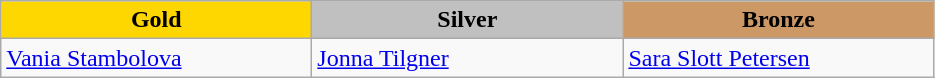<table class="wikitable" style="text-align:left">
<tr align="center">
<td width=200 bgcolor=gold><strong>Gold</strong></td>
<td width=200 bgcolor=silver><strong>Silver</strong></td>
<td width=200 bgcolor=CC9966><strong>Bronze</strong></td>
</tr>
<tr>
<td><a href='#'>Vania Stambolova</a><br><em></em></td>
<td><a href='#'>Jonna Tilgner</a><br><em></em></td>
<td><a href='#'>Sara Slott Petersen</a><br><em></em></td>
</tr>
</table>
